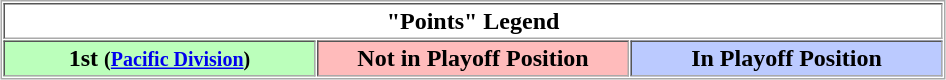<table align="center" border="1" cellpadding="2" cellspacing="1" style="border:1px solid #aaa">
<tr>
<th colspan="4">"Points" Legend</th>
</tr>
<tr>
<th bgcolor="bbffbb" width="202px">1st <small>(<a href='#'>Pacific Division</a>)</small></th>
<th bgcolor="ffbbbb" width="202x">Not in Playoff Position</th>
<th bgcolor="bbcaff" width="202px">In Playoff Position</th>
</tr>
</table>
